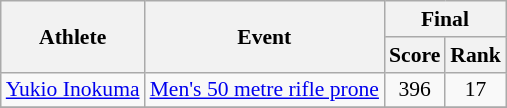<table class="wikitable" style="font-size:90%">
<tr>
<th rowspan="2">Athlete</th>
<th rowspan="2">Event</th>
<th colspan="2">Final</th>
</tr>
<tr>
<th>Score</th>
<th>Rank</th>
</tr>
<tr>
<td rowspan=1><a href='#'>Yukio Inokuma</a></td>
<td><a href='#'>Men's 50 metre rifle prone</a></td>
<td align="center">396</td>
<td align="center">17</td>
</tr>
<tr>
</tr>
</table>
